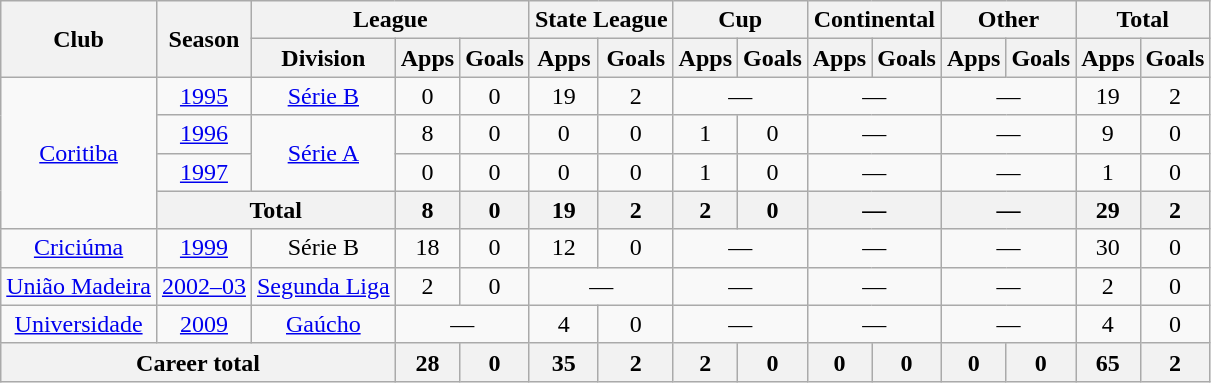<table class="wikitable" style="text-align: center;">
<tr>
<th rowspan="2">Club</th>
<th rowspan="2">Season</th>
<th colspan="3">League</th>
<th colspan="2">State League</th>
<th colspan="2">Cup</th>
<th colspan="2">Continental</th>
<th colspan="2">Other</th>
<th colspan="2">Total</th>
</tr>
<tr>
<th>Division</th>
<th>Apps</th>
<th>Goals</th>
<th>Apps</th>
<th>Goals</th>
<th>Apps</th>
<th>Goals</th>
<th>Apps</th>
<th>Goals</th>
<th>Apps</th>
<th>Goals</th>
<th>Apps</th>
<th>Goals</th>
</tr>
<tr>
<td rowspan="4" valign="center"><a href='#'>Coritiba</a></td>
<td><a href='#'>1995</a></td>
<td><a href='#'>Série B</a></td>
<td>0</td>
<td>0</td>
<td>19</td>
<td>2</td>
<td colspan="2">—</td>
<td colspan="2">—</td>
<td colspan="2">—</td>
<td>19</td>
<td>2</td>
</tr>
<tr>
<td><a href='#'>1996</a></td>
<td rowspan="2"><a href='#'>Série A</a></td>
<td>8</td>
<td>0</td>
<td>0</td>
<td>0</td>
<td>1</td>
<td>0</td>
<td colspan="2">—</td>
<td colspan="2">—</td>
<td>9</td>
<td>0</td>
</tr>
<tr>
<td><a href='#'>1997</a></td>
<td>0</td>
<td>0</td>
<td>0</td>
<td>0</td>
<td>1</td>
<td>0</td>
<td colspan="2">—</td>
<td colspan="2">—</td>
<td>1</td>
<td>0</td>
</tr>
<tr>
<th colspan="2">Total</th>
<th>8</th>
<th>0</th>
<th>19</th>
<th>2</th>
<th>2</th>
<th>0</th>
<th colspan="2">—</th>
<th colspan="2">—</th>
<th>29</th>
<th>2</th>
</tr>
<tr>
<td valign="center"><a href='#'>Criciúma</a></td>
<td><a href='#'>1999</a></td>
<td>Série B</td>
<td>18</td>
<td>0</td>
<td>12</td>
<td>0</td>
<td colspan="2">—</td>
<td colspan="2">—</td>
<td colspan="2">—</td>
<td>30</td>
<td>0</td>
</tr>
<tr>
<td valign="center"><a href='#'>União Madeira</a></td>
<td><a href='#'>2002–03</a></td>
<td><a href='#'>Segunda Liga</a></td>
<td>2</td>
<td>0</td>
<td colspan="2">—</td>
<td colspan="2">—</td>
<td colspan="2">—</td>
<td colspan="2">—</td>
<td>2</td>
<td>0</td>
</tr>
<tr>
<td valign="center"><a href='#'>Universidade</a></td>
<td><a href='#'>2009</a></td>
<td><a href='#'>Gaúcho</a></td>
<td colspan="2">—</td>
<td>4</td>
<td>0</td>
<td colspan="2">—</td>
<td colspan="2">—</td>
<td colspan="2">—</td>
<td>4</td>
<td>0</td>
</tr>
<tr>
<th colspan="3"><strong>Career total</strong></th>
<th>28</th>
<th>0</th>
<th>35</th>
<th>2</th>
<th>2</th>
<th>0</th>
<th>0</th>
<th>0</th>
<th>0</th>
<th>0</th>
<th>65</th>
<th>2</th>
</tr>
</table>
